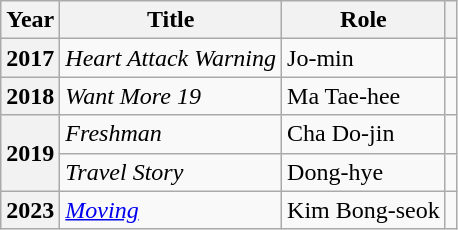<table class="wikitable plainrowheaders sortable">
<tr>
<th scope="col">Year</th>
<th scope="col">Title</th>
<th scope="col">Role</th>
<th scope="col" class="unsortable"></th>
</tr>
<tr>
<th scope="row">2017</th>
<td><em>Heart Attack Warning</em></td>
<td>Jo-min</td>
<td style="text-align:center"></td>
</tr>
<tr>
<th scope="row">2018</th>
<td><em>Want More 19</em></td>
<td>Ma Tae-hee</td>
<td style="text-align:center"></td>
</tr>
<tr>
<th scope="row" rowspan="2">2019</th>
<td><em>Freshman</em></td>
<td>Cha Do-jin</td>
<td style="text-align:center"></td>
</tr>
<tr>
<td><em>Travel Story</em></td>
<td>Dong-hye</td>
<td style="text-align:center"></td>
</tr>
<tr>
<th scope="row">2023</th>
<td><em><a href='#'>Moving</a></em></td>
<td>Kim Bong-seok</td>
<td style="text-align:center"></td>
</tr>
</table>
